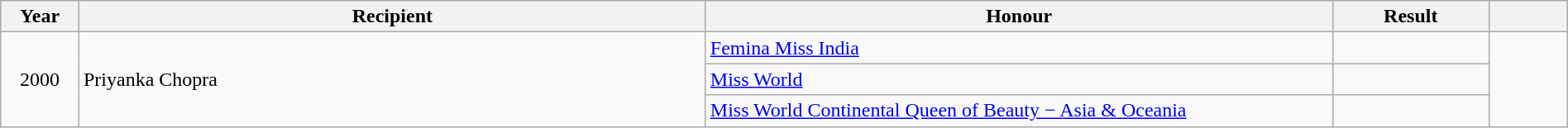<table class="wikitable sortable" width=100%>
<tr>
<th width=5%>Year</th>
<th width=40%>Recipient</th>
<th width=40%>Honour</th>
<th width=10%>Result</th>
<th width=5%></th>
</tr>
<tr>
<td rowspan="3" style="text-align:center;">2000</td>
<td rowspan="3">Priyanka Chopra</td>
<td><a href='#'>Femina Miss India</a></td>
<td></td>
<td rowspan="3" style="text-align:center;"></td>
</tr>
<tr>
<td><a href='#'>Miss World</a></td>
<td></td>
</tr>
<tr>
<td><a href='#'>Miss World Continental Queen of Beauty − Asia & Oceania</a></td>
<td></td>
</tr>
</table>
